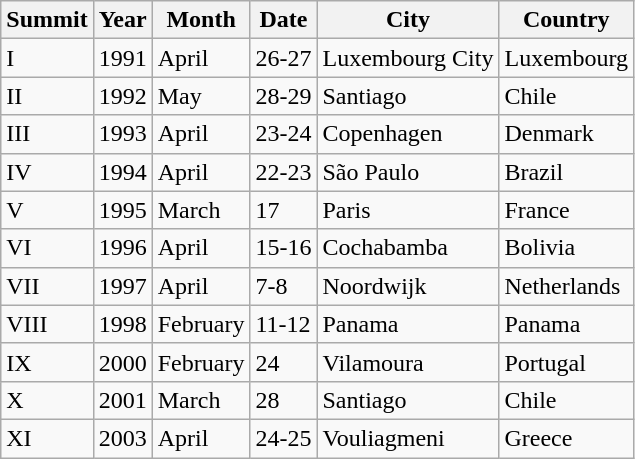<table class="wikitable">
<tr>
<th>Summit</th>
<th>Year</th>
<th>Month</th>
<th>Date</th>
<th>City</th>
<th>Country</th>
</tr>
<tr>
<td>I</td>
<td>1991</td>
<td>April</td>
<td>26-27</td>
<td>Luxembourg City</td>
<td>Luxembourg</td>
</tr>
<tr>
<td>II</td>
<td>1992</td>
<td>May</td>
<td>28-29</td>
<td>Santiago</td>
<td>Chile</td>
</tr>
<tr>
<td>III</td>
<td>1993</td>
<td>April</td>
<td>23-24</td>
<td>Copenhagen</td>
<td>Denmark</td>
</tr>
<tr>
<td>IV</td>
<td>1994</td>
<td>April</td>
<td>22-23</td>
<td>São Paulo</td>
<td>Brazil</td>
</tr>
<tr>
<td>V</td>
<td>1995</td>
<td>March</td>
<td>17</td>
<td>Paris</td>
<td>France</td>
</tr>
<tr>
<td>VI</td>
<td>1996</td>
<td>April</td>
<td>15-16</td>
<td>Cochabamba</td>
<td>Bolivia</td>
</tr>
<tr>
<td>VII</td>
<td>1997</td>
<td>April</td>
<td>7-8</td>
<td>Noordwijk</td>
<td>Netherlands</td>
</tr>
<tr>
<td>VIII</td>
<td>1998</td>
<td>February</td>
<td>11-12</td>
<td>Panama</td>
<td>Panama</td>
</tr>
<tr>
<td>IX</td>
<td>2000</td>
<td>February</td>
<td>24</td>
<td>Vilamoura</td>
<td>Portugal</td>
</tr>
<tr>
<td>X</td>
<td>2001</td>
<td>March</td>
<td>28</td>
<td>Santiago</td>
<td>Chile</td>
</tr>
<tr>
<td>XI</td>
<td>2003</td>
<td>April</td>
<td>24-25</td>
<td>Vouliagmeni</td>
<td>Greece</td>
</tr>
</table>
